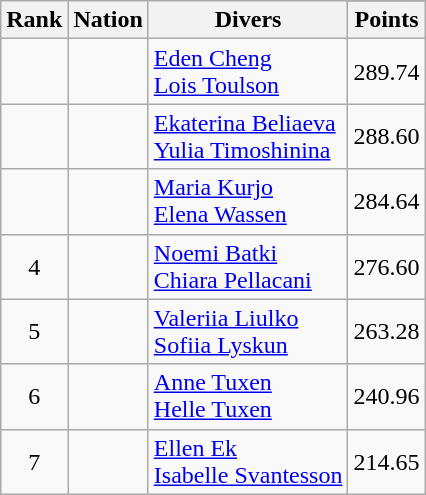<table class="wikitable sortable" style="text-align:center">
<tr>
<th rowspan=2>Rank</th>
<th rowspan=2>Nation</th>
<th rowspan=2>Divers</th>
</tr>
<tr>
<th>Points</th>
</tr>
<tr>
<td></td>
<td align=left></td>
<td align=left><a href='#'>Eden Cheng</a><br><a href='#'>Lois Toulson</a></td>
<td>289.74</td>
</tr>
<tr>
<td></td>
<td align=left></td>
<td align=left><a href='#'>Ekaterina Beliaeva</a><br><a href='#'>Yulia Timoshinina</a></td>
<td>288.60</td>
</tr>
<tr>
<td></td>
<td align=left></td>
<td align=left><a href='#'>Maria Kurjo</a><br><a href='#'>Elena Wassen</a></td>
<td>284.64</td>
</tr>
<tr>
<td>4</td>
<td align=left></td>
<td align=left><a href='#'>Noemi Batki</a><br><a href='#'>Chiara Pellacani</a></td>
<td>276.60</td>
</tr>
<tr>
<td>5</td>
<td align=left></td>
<td align=left><a href='#'>Valeriia Liulko</a><br><a href='#'>Sofiia Lyskun</a></td>
<td>263.28</td>
</tr>
<tr>
<td>6</td>
<td align=left></td>
<td align=left><a href='#'>Anne Tuxen</a><br><a href='#'>Helle Tuxen</a></td>
<td>240.96</td>
</tr>
<tr>
<td>7</td>
<td align=left></td>
<td align=left><a href='#'>Ellen Ek</a><br><a href='#'>Isabelle Svantesson</a></td>
<td>214.65</td>
</tr>
</table>
